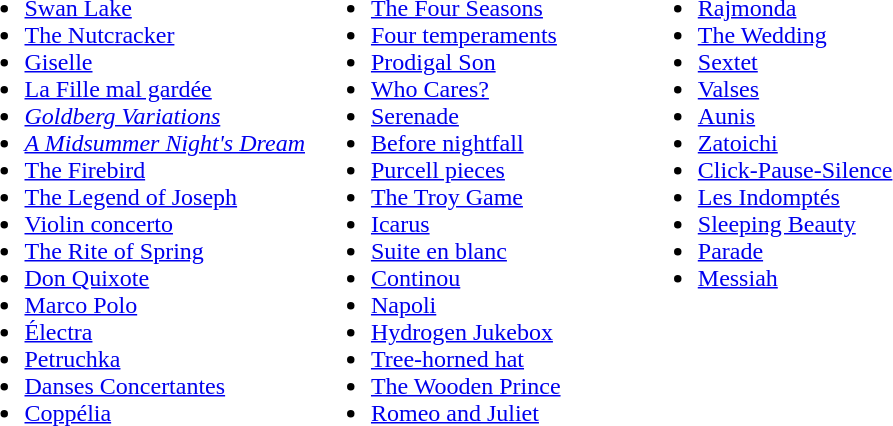<table>
<tr>
<td valign="top" width="35%"><br><ul><li><a href='#'>Swan Lake</a></li><li><a href='#'>The Nutcracker</a></li><li><a href='#'>Giselle</a></li><li><a href='#'>La Fille mal gardée</a></li><li><em><a href='#'>Goldberg Variations</a></em></li><li><em><a href='#'>A Midsummer Night's Dream</a></em></li><li><a href='#'>The Firebird</a></li><li><a href='#'>The Legend of Joseph</a></li><li><a href='#'>Violin concerto</a></li><li><a href='#'>The Rite of Spring</a></li><li><a href='#'>Don Quixote</a></li><li><a href='#'>Marco Polo</a></li><li><a href='#'>Électra</a></li><li><a href='#'>Petruchka</a></li><li><a href='#'>Danses Concertantes</a></li><li><a href='#'>Coppélia</a></li></ul></td>
<td valign="top" width="33%"><br><ul><li><a href='#'>The Four Seasons</a></li><li><a href='#'>Four temperaments</a></li><li><a href='#'>Prodigal Son</a></li><li><a href='#'>Who Cares?</a></li><li><a href='#'>Serenade</a></li><li><a href='#'>Before nightfall</a></li><li><a href='#'>Purcell pieces</a></li><li><a href='#'>The Troy Game</a></li><li><a href='#'>Icarus</a></li><li><a href='#'>Suite en blanc</a></li><li><a href='#'>Continou</a></li><li><a href='#'>Napoli</a></li><li><a href='#'>Hydrogen Jukebox</a></li><li><a href='#'>Tree-horned hat</a></li><li><a href='#'>The Wooden Prince</a></li><li><a href='#'>Romeo and Juliet</a></li></ul></td>
<td valign="top" width="33%"><br><ul><li><a href='#'>Rajmonda</a></li><li><a href='#'>The Wedding</a></li><li><a href='#'>Sextet</a></li><li><a href='#'>Valses</a></li><li><a href='#'>Aunis</a></li><li><a href='#'>Zatoichi</a></li><li><a href='#'>Click-Pause-Silence</a></li><li><a href='#'>Les Indomptés</a></li><li><a href='#'>Sleeping Beauty</a></li><li><a href='#'>Parade</a></li><li><a href='#'>Messiah</a></li></ul></td>
</tr>
</table>
